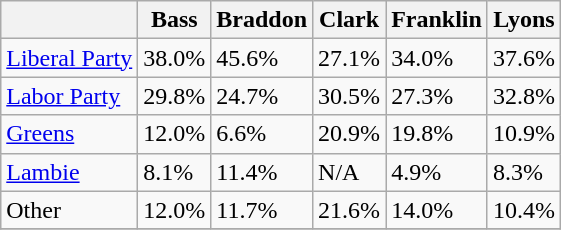<table class="wikitable">
<tr>
<th></th>
<th>Bass</th>
<th>Braddon</th>
<th>Clark</th>
<th>Franklin</th>
<th>Lyons</th>
</tr>
<tr>
<td><a href='#'>Liberal Party</a></td>
<td>38.0%</td>
<td>45.6%</td>
<td>27.1%</td>
<td>34.0%</td>
<td>37.6%</td>
</tr>
<tr>
<td><a href='#'>Labor Party</a></td>
<td>29.8%</td>
<td>24.7%</td>
<td>30.5%</td>
<td>27.3%</td>
<td>32.8%</td>
</tr>
<tr>
<td><a href='#'>Greens</a></td>
<td>12.0%</td>
<td>6.6%</td>
<td>20.9%</td>
<td>19.8%</td>
<td>10.9%</td>
</tr>
<tr>
<td><a href='#'>Lambie</a></td>
<td>8.1%</td>
<td>11.4%</td>
<td>N/A</td>
<td>4.9%</td>
<td>8.3%</td>
</tr>
<tr>
<td>Other</td>
<td>12.0%</td>
<td>11.7%</td>
<td>21.6%</td>
<td>14.0%</td>
<td>10.4%</td>
</tr>
<tr>
</tr>
</table>
